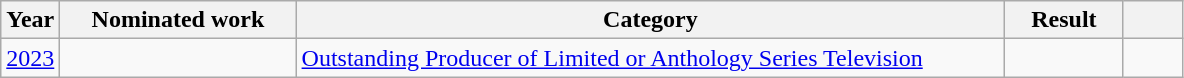<table class=wikitable>
<tr>
<th scope="col" style="width:5%;">Year</th>
<th scope="col" style="width:20%;">Nominated work</th>
<th scope="col" style="width:60%;">Category</th>
<th scope="col" style="width:10%;">Result</th>
<th scope="col" style="width:5%;"></th>
</tr>
<tr>
<td><a href='#'>2023</a></td>
<td></td>
<td><a href='#'>Outstanding Producer of Limited or Anthology Series Television</a></td>
<td></td>
<td style="text-align:center;"></td>
</tr>
</table>
